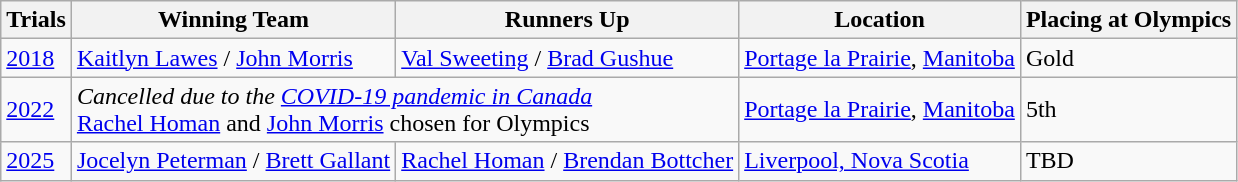<table class="wikitable">
<tr>
<th scope="col">Trials</th>
<th scope="col">Winning Team</th>
<th scope="col">Runners Up</th>
<th scope="col">Location</th>
<th scope="col">Placing at Olympics</th>
</tr>
<tr>
<td><a href='#'>2018</a></td>
<td> <a href='#'>Kaitlyn Lawes</a> /  <a href='#'>John Morris</a></td>
<td> <a href='#'>Val Sweeting</a> /  <a href='#'>Brad Gushue</a></td>
<td><a href='#'>Portage la Prairie</a>, <a href='#'>Manitoba</a></td>
<td> Gold</td>
</tr>
<tr>
<td><a href='#'>2022</a></td>
<td colspan="2"><em>Cancelled due to the <a href='#'>COVID-19 pandemic in Canada</a></em> <br>  <a href='#'>Rachel Homan</a> and <a href='#'>John Morris</a> chosen for Olympics</td>
<td><a href='#'>Portage la Prairie</a>, <a href='#'>Manitoba</a></td>
<td>5th</td>
</tr>
<tr>
<td><a href='#'>2025</a></td>
<td> <a href='#'>Jocelyn Peterman</a> / <a href='#'>Brett Gallant</a></td>
<td> <a href='#'>Rachel Homan</a> / <a href='#'>Brendan Bottcher</a></td>
<td><a href='#'>Liverpool, Nova Scotia</a></td>
<td>TBD</td>
</tr>
</table>
